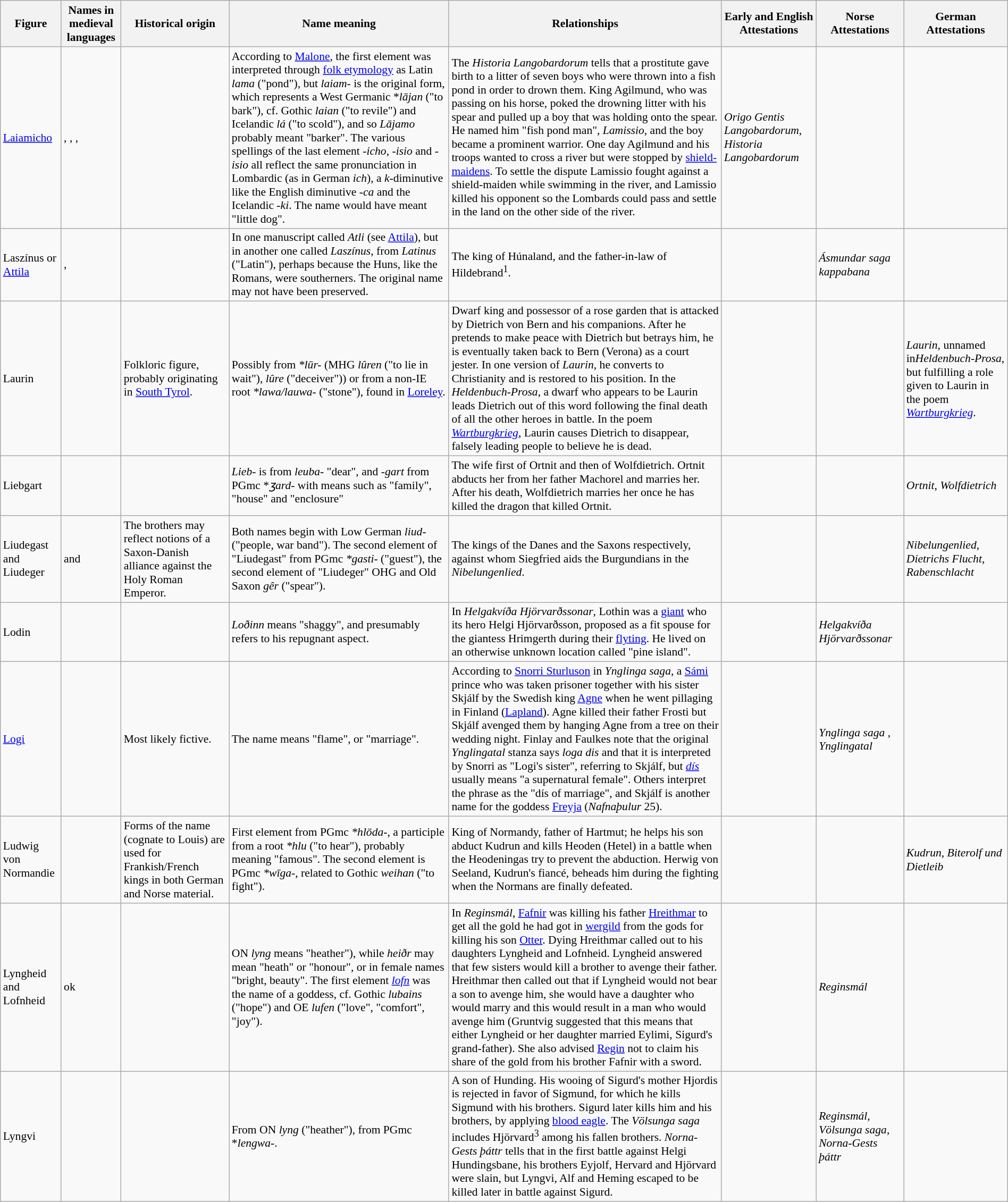<table class="wikitable sortable" style="font-size: 90%; width: 100%">
<tr>
<th>Figure</th>
<th>Names in medieval languages</th>
<th>Historical origin</th>
<th>Name meaning</th>
<th>Relationships</th>
<th>Early and English Attestations</th>
<th>Norse Attestations</th>
<th>German Attestations</th>
</tr>
<tr>
<td><a href='#'>Laiamicho</a></td>
<td>, , , </td>
<td></td>
<td>According to <a href='#'>Malone</a>, the first element was interpreted through <a href='#'>folk etymology</a> as Latin <em>lama</em> ("pond"), but <em>laiam</em>- is the original form, which represents a West Germanic *<em>lājan</em> ("to bark"), cf. Gothic <em>laian</em> ("to revile") and Icelandic <em>lá</em> ("to scold"), and so <em>Lājamo</em> probably meant "barker". The various spellings of the last element -<em>icho</em>, -<em>isio</em> and -<em>isio</em> all reflect the same pronunciation in Lombardic (as in German <em>ich</em>), a <em>k</em>-diminutive like the English diminutive -<em>ca</em> and the Icelandic -<em>ki</em>. The name would have meant "little dog".</td>
<td>The <em>Historia Langobardorum</em> tells that a prostitute gave birth to a litter of seven boys who were thrown into a fish pond in order to drown them. King Agilmund, who was passing on his horse, poked the drowning litter with his spear and pulled up a boy that was holding onto the spear. He named him "fish pond man", <em>Lamissio</em>, and the boy became a prominent warrior. One day Agilmund and his troops wanted to cross a river but were stopped by <a href='#'>shield-maidens</a>. To settle the dispute Lamissio fought against a shield-maiden while swimming in the river, and Lamissio killed his opponent so the Lombards could pass and settle in the land on the other side of the river.</td>
<td><em>Origo Gentis Langobardorum</em>, <em>Historia Langobardorum</em></td>
<td></td>
<td></td>
</tr>
<tr>
<td>Laszínus or <a href='#'>Attila</a></td>
<td>, </td>
<td></td>
<td>In one manuscript called <em>Atli</em> (see <a href='#'>Attila</a>),  but in another one called <em>Laszínus</em>, from <em>Latinus</em> ("Latin"), perhaps because the Huns, like the Romans, were southerners. The original name may not have been preserved.</td>
<td>The king of Húnaland, and the father-in-law of Hildebrand<sup>1</sup>.</td>
<td></td>
<td><em>Ásmundar saga kappabana</em></td>
<td></td>
</tr>
<tr>
<td>Laurin</td>
<td></td>
<td>Folkloric figure, probably originating in <a href='#'>South Tyrol</a>.</td>
<td>Possibly from <em>*lūr-</em> (MHG <em>lûren</em> ("to lie in wait"), <em>lûre</em> ("deceiver")) or from a non-IE root <em>*lawa/lauwa-</em> ("stone"), found in <a href='#'>Loreley</a>.</td>
<td>Dwarf king and possessor of a rose garden that is attacked by Dietrich von Bern and his companions. After he pretends to make peace with Dietrich but betrays him, he is eventually taken back to Bern (Verona) as a court jester. In one version of <em>Laurin</em>, he converts to Christianity and is restored to his position. In the <em>Heldenbuch-Prosa</em>, a dwarf who appears to be Laurin leads Dietrich out of this word following the final death of all the other heroes in battle. In the poem <em><a href='#'>Wartburgkrieg</a></em>, Laurin causes Dietrich to disappear, falsely leading people to believe he is dead.</td>
<td></td>
<td></td>
<td><em>Laurin</em>, unnamed in<em>Heldenbuch-Prosa</em>, but fulfilling a role given to Laurin in the poem <em><a href='#'>Wartburgkrieg</a></em>.</td>
</tr>
<tr>
<td>Liebgart</td>
<td></td>
<td></td>
<td><em>Lieb</em>- is from <em>leuba</em>- "dear", and -<em>gart</em> from PGmc *<em>ʒard</em>- with means such as "family", "house" and "enclosure"</td>
<td>The wife first of Ortnit and then of Wolfdietrich. Ortnit abducts her from her father Machorel and marries her. After his death, Wolfdietrich marries her once he has killed the dragon that killed Ortnit.</td>
<td></td>
<td></td>
<td><em>Ortnit</em>, <em>Wolfdietrich</em></td>
</tr>
<tr>
<td>Liudegast and Liudeger</td>
<td> and </td>
<td>The brothers may reflect notions of a Saxon-Danish alliance against the Holy Roman Emperor.</td>
<td>Both names begin with Low German <em>liud-</em> ("people, war band"). The second element of "Liudegast" from PGmc <em>*gasti-</em> ("guest"), the second element of "Liudeger" OHG and Old Saxon <em>gêr</em> ("spear").</td>
<td>The kings of the Danes and the Saxons respectively, against whom Siegfried aids the Burgundians in the <em>Nibelungenlied</em>.</td>
<td></td>
<td></td>
<td><em>Nibelungenlied</em>, <em>Dietrichs Flucht</em>, <em>Rabenschlacht</em></td>
</tr>
<tr>
<td>Lodin</td>
<td></td>
<td></td>
<td><em>Loðinn</em> means "shaggy", and presumably refers to his repugnant aspect.</td>
<td>In <em>Helgakvíða Hjörvarðssonar</em>, Lothin was a <a href='#'>giant</a> who its hero Helgi Hjörvarðsson, proposed as a fit spouse for the giantess Hrimgerth during their <a href='#'>flyting</a>. He lived on an otherwise unknown location called "pine island".</td>
<td></td>
<td><em>Helgakvíða Hjörvarðssonar</em></td>
<td></td>
</tr>
<tr>
<td><a href='#'>Logi</a></td>
<td></td>
<td>Most likely fictive.</td>
<td>The name means "flame", or "marriage".</td>
<td>According to <a href='#'>Snorri Sturluson</a> in <em>Ynglinga saga</em>, a <a href='#'>Sámi</a> prince who was taken prisoner together with his sister Skjálf by the Swedish king <a href='#'>Agne</a> when he went pillaging in Finland (<a href='#'>Lapland</a>). Agne killed their father Frosti but Skjálf avenged them by hanging Agne from a tree on their wedding night. Finlay and Faulkes note that the original <em>Ynglingatal</em> stanza says <em>loga dis</em> and that it is interpreted by Snorri as "Logi's sister", referring to Skjálf, but <em><a href='#'>dís</a></em> usually means "a supernatural female". Others interpret the phrase as the "dís of marriage", and Skjálf is another name for the goddess <a href='#'>Freyja</a> (<em>Nafnaþulur</em> 25).</td>
<td></td>
<td><em>Ynglinga saga</em> , <em>Ynglingatal</em></td>
<td></td>
</tr>
<tr>
<td>Ludwig von Normandie</td>
<td></td>
<td>Forms of the name (cognate to Louis) are used for Frankish/French kings in both German and Norse material.</td>
<td>First element from PGmc <em>*hlōda-</em>, a participle from a root <em>*hlu</em> ("to hear"), probably meaning "famous". The second element is PGmc <em>*wīga-</em>, related to Gothic <em>weihan</em> ("to fight").</td>
<td>King of Normandy, father of Hartmut; he helps his son abduct Kudrun and kills Heoden (Hetel) in a battle when the Heodeningas try to prevent the abduction. Herwig von Seeland, Kudrun's fiancé, beheads him during the fighting when the Normans are finally defeated.</td>
<td></td>
<td></td>
<td><em>Kudrun</em>, <em>Biterolf und Dietleib</em></td>
</tr>
<tr>
<td>Lyngheid and Lofnheid</td>
<td> ok </td>
<td></td>
<td>ON <em>lyng</em> means "heather"), while <em>heiðr</em> may mean "heath" or "honour", or in female names "bright, beauty". The first element <em><a href='#'>lofn</a></em> was the name of a goddess, cf. Gothic <em>lubains</em> ("hope") and OE <em>lufen</em> ("love", "comfort", "joy").</td>
<td>In <em>Reginsmál</em>, <a href='#'>Fafnir</a> was killing his father <a href='#'>Hreithmar</a> to get all the gold he had got in <a href='#'>wergild</a> from the gods for killing his son <a href='#'>Otter</a>. Dying Hreithmar called out to his daughters Lyngheid and Lofnheid. Lyngheid answered that few sisters would kill a brother to avenge their father. Hreithmar then called out that if Lyngheid would not bear a son to avenge him, she would have a daughter who would marry and this would result in a man who would avenge him (Gruntvig suggested that this means that either Lyngheid or her daughter married Eylimi, Sigurd's grand-father). She also advised <a href='#'>Regin</a> not to claim his share of the gold from his brother Fafnir with a sword.</td>
<td></td>
<td><em>Reginsmál</em></td>
<td></td>
</tr>
<tr>
<td>Lyngvi</td>
<td></td>
<td></td>
<td>From ON <em>lyng</em> ("heather"), from PGmc *<em>lengwa</em>-.</td>
<td>A son of Hunding. His wooing of Sigurd's mother Hjordis is rejected in favor of Sigmund, for which he kills Sigmund with his brothers. Sigurd later kills him and his brothers, by applying <a href='#'>blood eagle</a>. The <em>Völsunga saga</em> includes Hjörvard<sup>3</sup> among his fallen brothers. <em>Norna-Gests þáttr</em> tells that in the first battle against Helgi Hundingsbane, his brothers Eyjolf, Hervard and Hjörvard were slain, but Lyngvi, Alf and Heming escaped to be killed later in battle against Sigurd.</td>
<td></td>
<td><em>Reginsmál</em>, <em>Völsunga saga</em>, <em>Norna-Gests þáttr</em></td>
<td></td>
</tr>
</table>
